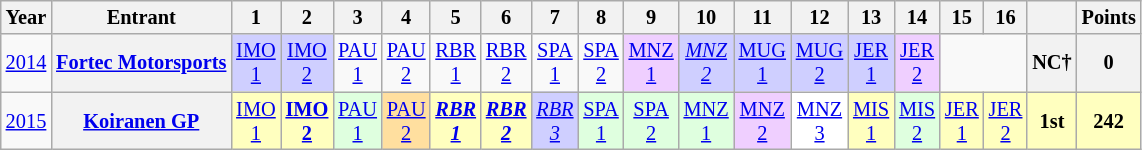<table class="wikitable" style="text-align:center; font-size:85%">
<tr>
<th>Year</th>
<th>Entrant</th>
<th>1</th>
<th>2</th>
<th>3</th>
<th>4</th>
<th>5</th>
<th>6</th>
<th>7</th>
<th>8</th>
<th>9</th>
<th>10</th>
<th>11</th>
<th>12</th>
<th>13</th>
<th>14</th>
<th>15</th>
<th>16</th>
<th></th>
<th>Points</th>
</tr>
<tr>
<td><a href='#'>2014</a></td>
<th><a href='#'>Fortec Motorsports</a></th>
<td style="background:#CFCFFF;"><a href='#'>IMO<br>1</a><br></td>
<td style="background:#CFCFFF;"><a href='#'>IMO<br>2</a><br></td>
<td><a href='#'>PAU<br>1</a></td>
<td><a href='#'>PAU<br>2</a></td>
<td><a href='#'>RBR<br>1</a></td>
<td><a href='#'>RBR<br>2</a></td>
<td><a href='#'>SPA<br>1</a></td>
<td><a href='#'>SPA<br>2</a></td>
<td style="background:#EFCFFF;"><a href='#'>MNZ<br>1</a><br></td>
<td style="background:#CFCFFF;"><em><a href='#'>MNZ<br>2</a></em><br></td>
<td style="background:#CFCFFF;"><a href='#'>MUG<br>1</a><br></td>
<td style="background:#CFCFFF;"><a href='#'>MUG<br>2</a><br></td>
<td style="background:#CFCFFF;"><a href='#'>JER<br>1</a><br></td>
<td style="background:#EFCFFF;"><a href='#'>JER<br>2</a><br></td>
<td colspan=2></td>
<th>NC†</th>
<th>0</th>
</tr>
<tr>
<td><a href='#'>2015</a></td>
<th><a href='#'>Koiranen GP</a></th>
<td style="background:#FFFFBF;"><a href='#'>IMO<br>1</a><br></td>
<td style="background:#FFFFBF;"><strong><a href='#'>IMO<br>2</a></strong><br></td>
<td style="background:#DFFFDF;"><a href='#'>PAU<br>1</a><br></td>
<td style="background:#FFDF9F;"><a href='#'>PAU<br>2</a><br></td>
<td style="background:#FFFFBF;"><strong><em><a href='#'>RBR<br>1</a></em></strong><br></td>
<td style="background:#FFFFBF;"><strong><em><a href='#'>RBR<br>2</a></em></strong><br></td>
<td style="background:#CFCFFF;"><em><a href='#'>RBR<br>3</a></em><br></td>
<td style="background:#DFFFDF;"><a href='#'>SPA<br>1</a><br></td>
<td style="background:#DFFFDF;"><a href='#'>SPA<br>2</a><br></td>
<td style="background:#DFFFDF;"><a href='#'>MNZ<br>1</a><br></td>
<td style="background:#EFCFFF;"><a href='#'>MNZ<br>2</a><br></td>
<td style="background:#FFFFFF;"><a href='#'>MNZ<br>3</a><br></td>
<td style="background:#FFFFBF;"><a href='#'>MIS<br>1</a><br></td>
<td style="background:#DFFFDF;"><a href='#'>MIS<br>2</a><br></td>
<td style="background:#FFFFBF;"><a href='#'>JER<br>1</a><br></td>
<td style="background:#FFFFBF;"><a href='#'>JER<br>2</a><br></td>
<th style="background:#FFFFBF;">1st</th>
<th style="background:#FFFFBF;">242</th>
</tr>
</table>
